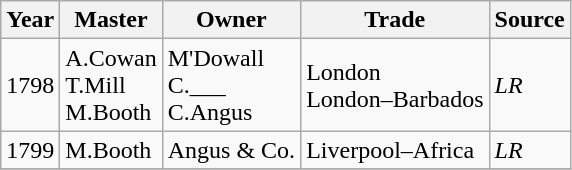<table class=" wikitable">
<tr>
<th>Year</th>
<th>Master</th>
<th>Owner</th>
<th>Trade</th>
<th>Source</th>
</tr>
<tr>
<td>1798</td>
<td>A.Cowan<br>T.Mill<br>M.Booth</td>
<td>M'Dowall<br>C.___<br>C.Angus</td>
<td>London<br>London–Barbados</td>
<td><em>LR</em></td>
</tr>
<tr>
<td>1799</td>
<td>M.Booth</td>
<td>Angus & Co.</td>
<td>Liverpool–Africa</td>
<td><em>LR</em></td>
</tr>
<tr>
</tr>
</table>
